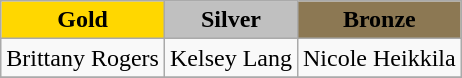<table class="wikitable">
<tr>
<th style="background-color:#FFD700">Gold</th>
<th style="background-color:#C0C0C0">Silver</th>
<th style="background-color:#8C7853">Bronze</th>
</tr>
<tr>
<td> Brittany Rogers</td>
<td> Kelsey Lang</td>
<td> Nicole Heikkila</td>
</tr>
<tr>
</tr>
</table>
